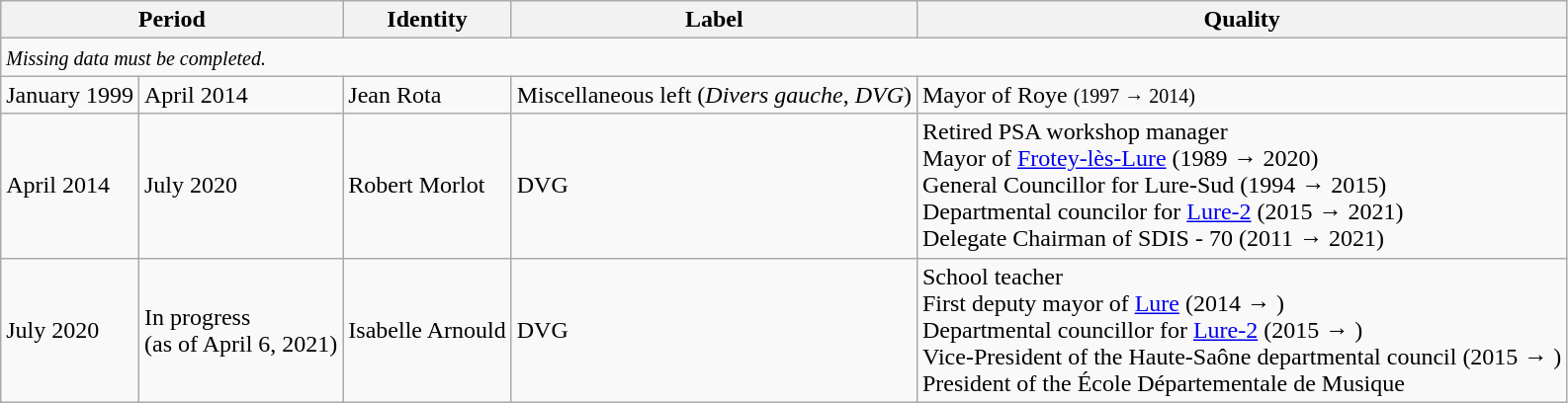<table class="wikitable">
<tr>
<th colspan="2">Period</th>
<th>Identity</th>
<th>Label</th>
<th>Quality</th>
</tr>
<tr>
<td colspan="5"><small><em>Missing data must be completed.</em></small></td>
</tr>
<tr>
<td>January 1999</td>
<td>April 2014</td>
<td>Jean Rota</td>
<td>Miscellaneous left (<em>Divers gauche</em>, <em>DVG</em>)</td>
<td>Mayor of Roye <small>(1997 → 2014)</small></td>
</tr>
<tr>
<td>April 2014</td>
<td>July 2020</td>
<td>Robert Morlot</td>
<td>DVG</td>
<td>Retired PSA workshop manager<br>Mayor of <a href='#'>Frotey-lès-Lure</a> (1989 → 2020)<br>General Councillor for Lure-Sud (1994 → 2015)<br>Departmental councilor for <a href='#'>Lure-2</a> (2015 → 2021)<br>Delegate Chairman of SDIS - 70 (2011 → 2021)</td>
</tr>
<tr>
<td>July 2020</td>
<td>In progress<br>(as of April 6, 2021)</td>
<td>Isabelle Arnould</td>
<td>DVG</td>
<td>School teacher<br>First deputy mayor of <a href='#'>Lure</a> (2014 → )<br>Departmental councillor for <a href='#'>Lure-2</a> (2015 → )<br>Vice-President of the Haute-Saône departmental council (2015 → )<br>President of the École Départementale de Musique</td>
</tr>
</table>
